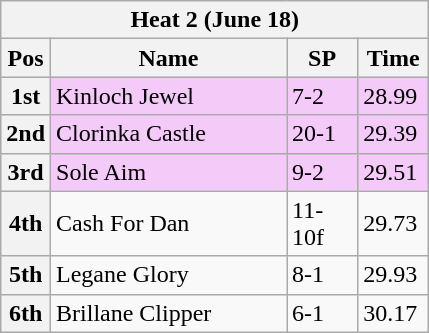<table class="wikitable">
<tr>
<th colspan="6">Heat 2 (June 18)</th>
</tr>
<tr>
<th width=20>Pos</th>
<th width=150>Name</th>
<th width=40>SP</th>
<th width=40>Time</th>
</tr>
<tr style="background: #f4caf9;">
<th>1st</th>
<td>Kinloch Jewel</td>
<td>7-2</td>
<td>28.99</td>
</tr>
<tr style="background: #f4caf9;">
<th>2nd</th>
<td>Clorinka Castle</td>
<td>20-1</td>
<td>29.39</td>
</tr>
<tr style="background: #f4caf9;">
<th>3rd</th>
<td>Sole Aim</td>
<td>9-2</td>
<td>29.51</td>
</tr>
<tr>
<th>4th</th>
<td>Cash For Dan</td>
<td>11-10f</td>
<td>29.73</td>
</tr>
<tr>
<th>5th</th>
<td>Legane Glory</td>
<td>8-1</td>
<td>29.93</td>
</tr>
<tr>
<th>6th</th>
<td>Brillane Clipper</td>
<td>6-1</td>
<td>30.17</td>
</tr>
</table>
